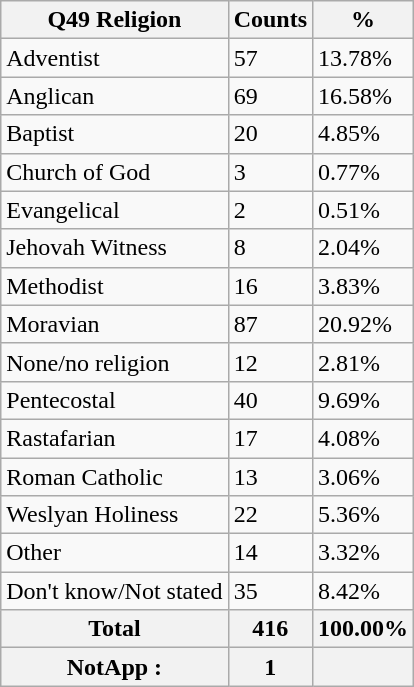<table class="wikitable sortable">
<tr>
<th>Q49 Religion</th>
<th>Counts</th>
<th>%</th>
</tr>
<tr>
<td>Adventist</td>
<td>57</td>
<td>13.78%</td>
</tr>
<tr>
<td>Anglican</td>
<td>69</td>
<td>16.58%</td>
</tr>
<tr>
<td>Baptist</td>
<td>20</td>
<td>4.85%</td>
</tr>
<tr>
<td>Church of God</td>
<td>3</td>
<td>0.77%</td>
</tr>
<tr>
<td>Evangelical</td>
<td>2</td>
<td>0.51%</td>
</tr>
<tr>
<td>Jehovah Witness</td>
<td>8</td>
<td>2.04%</td>
</tr>
<tr>
<td>Methodist</td>
<td>16</td>
<td>3.83%</td>
</tr>
<tr>
<td>Moravian</td>
<td>87</td>
<td>20.92%</td>
</tr>
<tr>
<td>None/no religion</td>
<td>12</td>
<td>2.81%</td>
</tr>
<tr>
<td>Pentecostal</td>
<td>40</td>
<td>9.69%</td>
</tr>
<tr>
<td>Rastafarian</td>
<td>17</td>
<td>4.08%</td>
</tr>
<tr>
<td>Roman Catholic</td>
<td>13</td>
<td>3.06%</td>
</tr>
<tr>
<td>Weslyan Holiness</td>
<td>22</td>
<td>5.36%</td>
</tr>
<tr>
<td>Other</td>
<td>14</td>
<td>3.32%</td>
</tr>
<tr>
<td>Don't know/Not stated</td>
<td>35</td>
<td>8.42%</td>
</tr>
<tr>
<th>Total</th>
<th>416</th>
<th>100.00%</th>
</tr>
<tr>
<th>NotApp :</th>
<th>1</th>
<th></th>
</tr>
</table>
